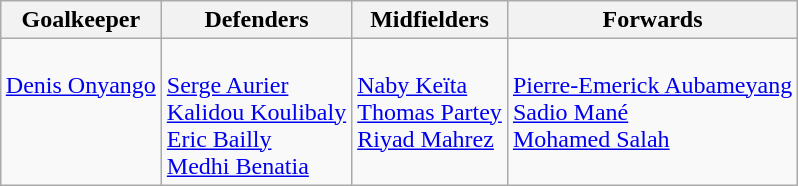<table class="wikitable" style="margin:0 auto">
<tr>
<th>Goalkeeper</th>
<th>Defenders</th>
<th>Midfielders</th>
<th>Forwards</th>
</tr>
<tr>
<td align=left valign=top><br> <a href='#'>Denis Onyango</a></td>
<td align=left valign=top><br> <a href='#'>Serge Aurier</a><br>
 <a href='#'>Kalidou Koulibaly</a><br>
 <a href='#'>Eric Bailly</a><br>
 <a href='#'>Medhi Benatia</a></td>
<td align=left valign=top><br> <a href='#'>Naby Keïta</a><br>
 <a href='#'>Thomas Partey</a><br>
 <a href='#'>Riyad Mahrez</a></td>
<td align=left valign=top><br> <a href='#'>Pierre-Emerick Aubameyang</a><br>
 <a href='#'>Sadio Mané</a><br>
 <a href='#'>Mohamed Salah</a></td>
</tr>
</table>
